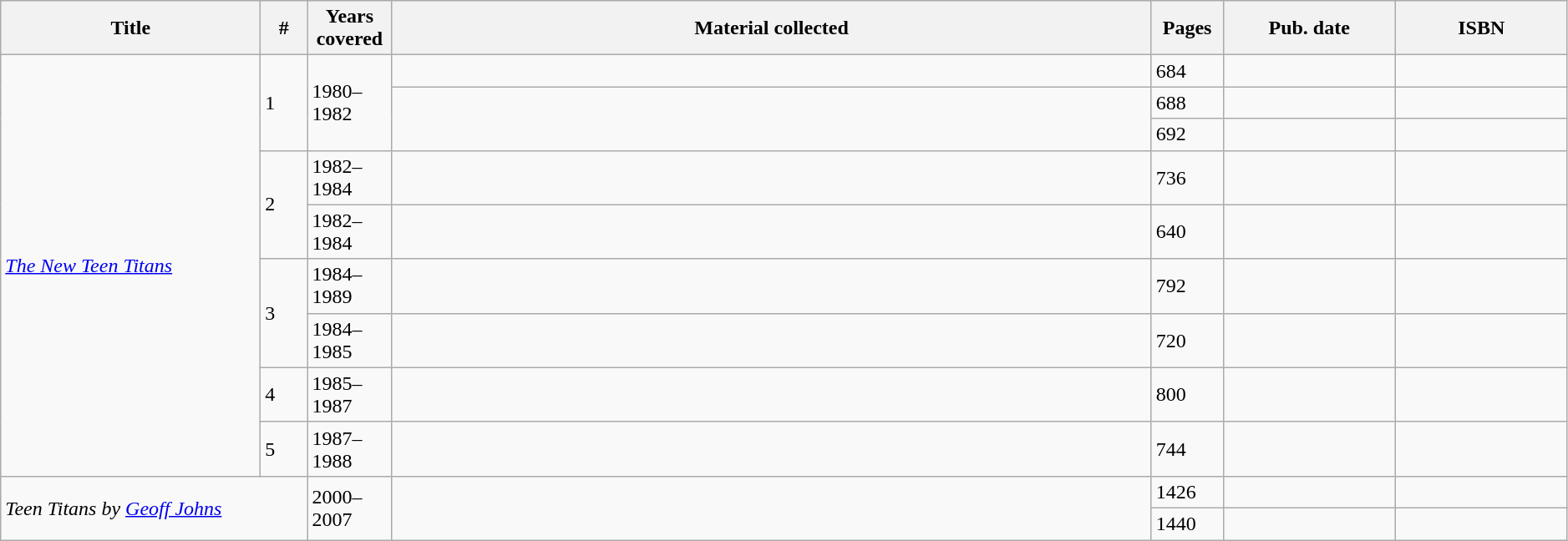<table class="wikitable sortable" width=99%>
<tr>
<th width="200px">Title</th>
<th class="unsortable" width="30px">#</th>
<th width="60px">Years covered</th>
<th class="unsortable">Material collected</th>
<th width="50px">Pages</th>
<th width="130px">Pub. date</th>
<th class="unsortable" width="130px">ISBN</th>
</tr>
<tr>
<td rowspan="9"><em><a href='#'>The New Teen Titans</a></em></td>
<td rowspan="3">1</td>
<td rowspan="3">1980–1982</td>
<td></td>
<td>684</td>
<td></td>
<td></td>
</tr>
<tr>
<td rowspan="2"></td>
<td>688</td>
<td></td>
<td></td>
</tr>
<tr>
<td>692</td>
<td></td>
<td></td>
</tr>
<tr>
<td rowspan="2">2</td>
<td>1982–1984</td>
<td></td>
<td>736</td>
<td></td>
<td></td>
</tr>
<tr>
<td>1982–1984</td>
<td></td>
<td>640</td>
<td></td>
<td></td>
</tr>
<tr>
<td rowspan="2">3</td>
<td>1984–1989</td>
<td></td>
<td>792</td>
<td></td>
<td></td>
</tr>
<tr>
<td>1984–1985</td>
<td></td>
<td>720</td>
<td></td>
<td></td>
</tr>
<tr>
<td>4</td>
<td>1985–1987</td>
<td></td>
<td>800</td>
<td></td>
<td></td>
</tr>
<tr>
<td>5</td>
<td>1987–1988</td>
<td></td>
<td>744</td>
<td></td>
<td></td>
</tr>
<tr>
<td colspan="2" rowspan="2"><em>Teen Titans by <a href='#'>Geoff Johns</a></em></td>
<td rowspan="2">2000–2007</td>
<td rowspan="2"></td>
<td>1426</td>
<td></td>
<td></td>
</tr>
<tr>
<td>1440</td>
<td></td>
<td></td>
</tr>
</table>
